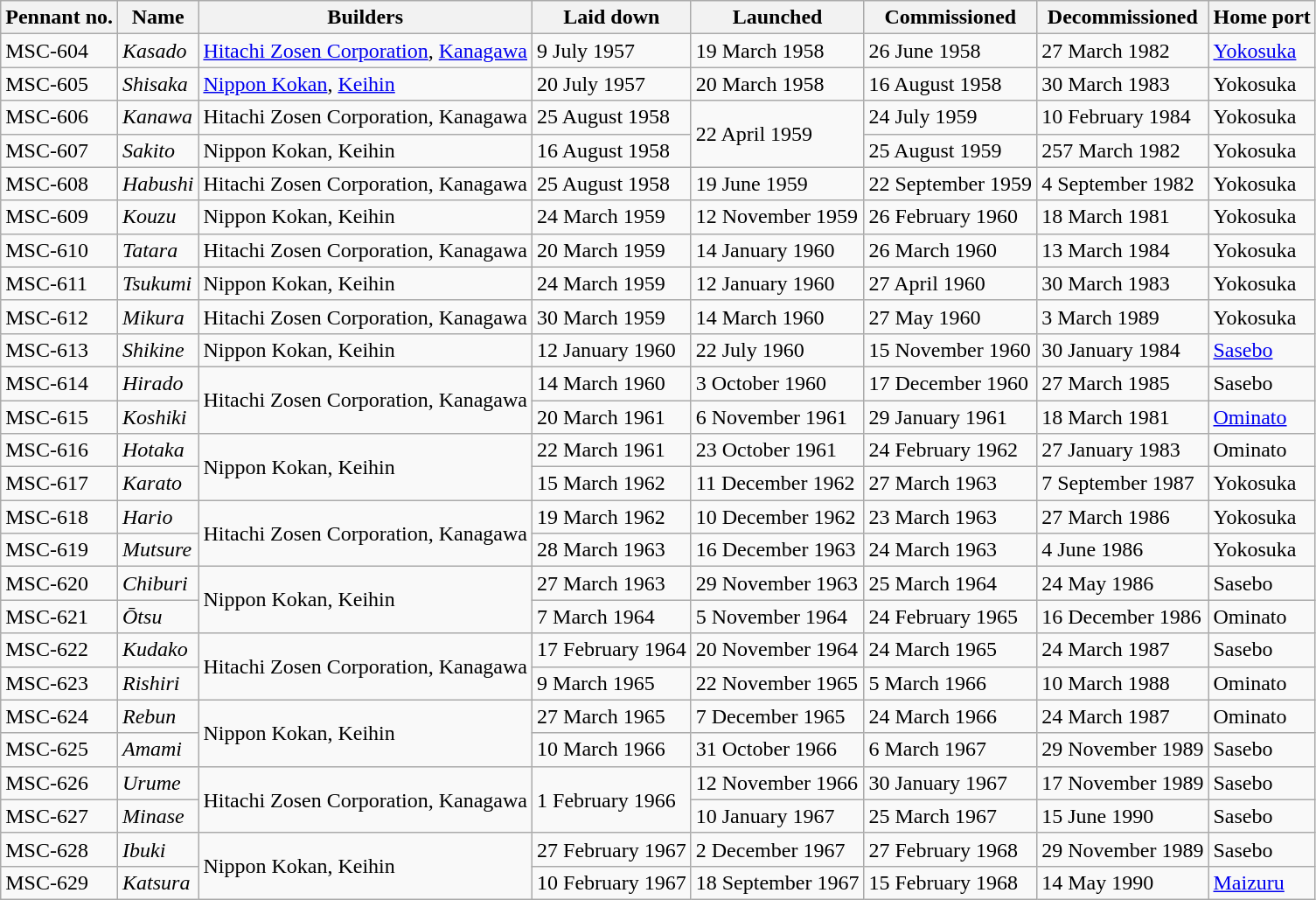<table class="wikitable">
<tr>
<th>Pennant no.</th>
<th>Name</th>
<th>Builders</th>
<th>Laid down</th>
<th>Launched</th>
<th>Commissioned</th>
<th>Decommissioned</th>
<th>Home port</th>
</tr>
<tr>
<td>MSC-604</td>
<td><em>Kasado</em></td>
<td><a href='#'>Hitachi Zosen Corporation</a>, <a href='#'>Kanagawa</a></td>
<td>9 July 1957</td>
<td>19 March 1958</td>
<td>26 June 1958</td>
<td>27 March 1982</td>
<td><a href='#'>Yokosuka</a></td>
</tr>
<tr>
<td>MSC-605</td>
<td><em>Shisaka</em></td>
<td><a href='#'>Nippon Kokan</a>, <a href='#'>Keihin</a></td>
<td>20 July 1957</td>
<td>20 March 1958</td>
<td>16 August 1958</td>
<td>30 March 1983</td>
<td>Yokosuka</td>
</tr>
<tr>
<td>MSC-606</td>
<td><em>Kanawa</em></td>
<td>Hitachi Zosen Corporation, Kanagawa</td>
<td>25 August 1958</td>
<td rowspan="2">22 April 1959</td>
<td>24 July 1959</td>
<td>10 February 1984</td>
<td>Yokosuka</td>
</tr>
<tr>
<td>MSC-607</td>
<td><em>Sakito</em></td>
<td>Nippon Kokan, Keihin</td>
<td>16 August 1958</td>
<td>25 August 1959</td>
<td>257 March 1982</td>
<td>Yokosuka</td>
</tr>
<tr>
<td>MSC-608</td>
<td><em>Habushi</em></td>
<td>Hitachi Zosen Corporation, Kanagawa</td>
<td>25 August 1958</td>
<td>19 June 1959</td>
<td>22 September 1959</td>
<td>4 September 1982</td>
<td>Yokosuka</td>
</tr>
<tr>
<td>MSC-609</td>
<td><em>Kouzu</em></td>
<td>Nippon Kokan, Keihin</td>
<td>24 March 1959</td>
<td>12 November 1959</td>
<td>26 February 1960</td>
<td>18 March 1981</td>
<td>Yokosuka</td>
</tr>
<tr>
<td>MSC-610</td>
<td><em>Tatara</em></td>
<td>Hitachi Zosen Corporation, Kanagawa</td>
<td>20 March 1959</td>
<td>14 January 1960</td>
<td>26 March 1960</td>
<td>13 March 1984</td>
<td>Yokosuka</td>
</tr>
<tr>
<td>MSC-611</td>
<td><em>Tsukumi</em></td>
<td>Nippon Kokan, Keihin</td>
<td>24 March 1959</td>
<td>12 January 1960</td>
<td>27 April 1960</td>
<td>30 March 1983</td>
<td>Yokosuka</td>
</tr>
<tr>
<td>MSC-612</td>
<td><em>Mikura</em></td>
<td>Hitachi Zosen Corporation, Kanagawa</td>
<td>30 March 1959</td>
<td>14 March 1960</td>
<td>27 May 1960</td>
<td>3 March 1989</td>
<td>Yokosuka</td>
</tr>
<tr>
<td>MSC-613</td>
<td><em>Shikine</em></td>
<td>Nippon Kokan, Keihin</td>
<td>12 January 1960</td>
<td>22 July 1960</td>
<td>15 November 1960</td>
<td>30 January 1984</td>
<td><a href='#'>Sasebo</a></td>
</tr>
<tr>
<td>MSC-614</td>
<td><em>Hirado</em></td>
<td rowspan="2">Hitachi Zosen Corporation, Kanagawa</td>
<td>14 March 1960</td>
<td>3 October 1960</td>
<td>17 December 1960</td>
<td>27 March 1985</td>
<td>Sasebo</td>
</tr>
<tr>
<td>MSC-615</td>
<td><em>Koshiki</em></td>
<td>20 March 1961</td>
<td>6 November 1961</td>
<td>29 January 1961</td>
<td>18 March 1981</td>
<td><a href='#'>Ominato</a></td>
</tr>
<tr>
<td>MSC-616</td>
<td><em>Hotaka</em></td>
<td rowspan="2">Nippon Kokan, Keihin</td>
<td>22 March 1961</td>
<td>23 October 1961</td>
<td>24 February 1962</td>
<td>27 January 1983</td>
<td>Ominato</td>
</tr>
<tr>
<td>MSC-617</td>
<td><em>Karato</em></td>
<td>15 March 1962</td>
<td>11 December 1962</td>
<td>27 March 1963</td>
<td>7 September 1987</td>
<td>Yokosuka</td>
</tr>
<tr>
<td>MSC-618</td>
<td><em>Hario</em></td>
<td rowspan="2">Hitachi Zosen Corporation, Kanagawa</td>
<td>19 March 1962</td>
<td>10 December 1962</td>
<td>23 March 1963</td>
<td>27 March 1986</td>
<td>Yokosuka</td>
</tr>
<tr>
<td>MSC-619</td>
<td><em>Mutsure</em></td>
<td>28 March 1963</td>
<td>16 December 1963</td>
<td>24 March 1963</td>
<td>4 June 1986</td>
<td>Yokosuka</td>
</tr>
<tr>
<td>MSC-620</td>
<td><em>Chiburi</em></td>
<td rowspan="2">Nippon Kokan, Keihin</td>
<td>27 March 1963</td>
<td>29 November 1963</td>
<td>25 March 1964</td>
<td>24 May 1986</td>
<td>Sasebo</td>
</tr>
<tr>
<td>MSC-621</td>
<td><em>Ōtsu</em></td>
<td>7 March 1964</td>
<td>5 November 1964</td>
<td>24 February 1965</td>
<td>16 December 1986</td>
<td>Ominato</td>
</tr>
<tr>
<td>MSC-622</td>
<td><em>Kudako</em></td>
<td rowspan="2">Hitachi Zosen Corporation, Kanagawa</td>
<td>17 February 1964</td>
<td>20 November 1964</td>
<td>24 March 1965</td>
<td>24 March 1987</td>
<td>Sasebo</td>
</tr>
<tr>
<td>MSC-623</td>
<td><em>Rishiri</em></td>
<td>9 March 1965</td>
<td>22 November 1965</td>
<td>5 March 1966</td>
<td>10 March 1988</td>
<td>Ominato</td>
</tr>
<tr>
<td>MSC-624</td>
<td><em>Rebun</em></td>
<td rowspan="2">Nippon Kokan, Keihin</td>
<td>27 March 1965</td>
<td>7 December 1965</td>
<td>24 March 1966</td>
<td>24 March 1987</td>
<td>Ominato</td>
</tr>
<tr>
<td>MSC-625</td>
<td><em>Amami</em></td>
<td>10 March 1966</td>
<td>31 October 1966</td>
<td>6 March 1967</td>
<td>29 November 1989</td>
<td>Sasebo</td>
</tr>
<tr>
<td>MSC-626</td>
<td><em>Urume</em></td>
<td rowspan="2">Hitachi Zosen Corporation, Kanagawa</td>
<td rowspan="2">1 February 1966</td>
<td>12 November 1966</td>
<td>30 January 1967</td>
<td>17 November 1989</td>
<td>Sasebo</td>
</tr>
<tr>
<td>MSC-627</td>
<td><em>Minase</em></td>
<td>10 January 1967</td>
<td>25 March 1967</td>
<td>15 June 1990</td>
<td>Sasebo</td>
</tr>
<tr>
<td>MSC-628</td>
<td><em>Ibuki</em></td>
<td rowspan="2">Nippon Kokan, Keihin</td>
<td>27 February 1967</td>
<td>2 December 1967</td>
<td>27 February 1968</td>
<td>29 November 1989</td>
<td>Sasebo</td>
</tr>
<tr>
<td>MSC-629</td>
<td><em>Katsura</em></td>
<td>10 February 1967</td>
<td>18 September 1967</td>
<td>15 February 1968</td>
<td>14 May 1990</td>
<td><a href='#'>Maizuru</a></td>
</tr>
</table>
